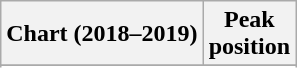<table class="wikitable sortable plainrowheaders">
<tr>
<th>Chart (2018–2019)</th>
<th>Peak<br>position</th>
</tr>
<tr>
</tr>
<tr>
</tr>
</table>
